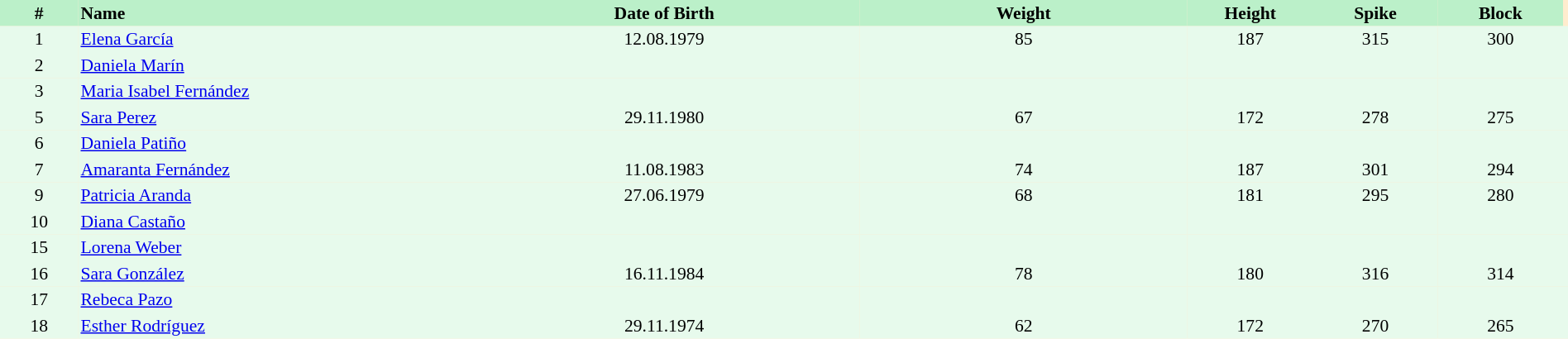<table border=0 cellpadding=2 cellspacing=0  |- bgcolor=#FFECCE style="text-align:center; font-size:90%;" width=100%>
<tr bgcolor=#BBF0C9>
<th width=5%>#</th>
<th width=25% align=left>Name</th>
<th width=25%>Date of Birth</th>
<th width=21%>Weight</th>
<th width=8%>Height</th>
<th width=8%>Spike</th>
<th width=8%>Block</th>
</tr>
<tr bgcolor=#E7FAEC>
<td>1</td>
<td align=left><a href='#'>Elena García</a></td>
<td>12.08.1979</td>
<td>85</td>
<td>187</td>
<td>315</td>
<td>300</td>
<td></td>
</tr>
<tr bgcolor=#E7FAEC>
<td>2</td>
<td align=left><a href='#'>Daniela Marín</a></td>
<td></td>
<td></td>
<td></td>
<td></td>
<td></td>
<td></td>
</tr>
<tr bgcolor=#E7FAEC>
<td>3</td>
<td align=left><a href='#'>Maria Isabel Fernández</a></td>
<td></td>
<td></td>
<td></td>
<td></td>
<td></td>
<td></td>
</tr>
<tr bgcolor=#E7FAEC>
<td>5</td>
<td align=left><a href='#'>Sara Perez</a></td>
<td>29.11.1980</td>
<td>67</td>
<td>172</td>
<td>278</td>
<td>275</td>
<td></td>
</tr>
<tr bgcolor=#E7FAEC>
<td>6</td>
<td align=left><a href='#'>Daniela Patiño</a></td>
<td></td>
<td></td>
<td></td>
<td></td>
<td></td>
<td></td>
</tr>
<tr bgcolor=#E7FAEC>
<td>7</td>
<td align=left><a href='#'>Amaranta Fernández</a></td>
<td>11.08.1983</td>
<td>74</td>
<td>187</td>
<td>301</td>
<td>294</td>
<td></td>
</tr>
<tr bgcolor=#E7FAEC>
<td>9</td>
<td align=left><a href='#'>Patricia Aranda</a></td>
<td>27.06.1979</td>
<td>68</td>
<td>181</td>
<td>295</td>
<td>280</td>
<td></td>
</tr>
<tr bgcolor=#E7FAEC>
<td>10</td>
<td align=left><a href='#'>Diana Castaño</a></td>
<td></td>
<td></td>
<td></td>
<td></td>
<td></td>
<td></td>
</tr>
<tr bgcolor=#E7FAEC>
<td>15</td>
<td align=left><a href='#'>Lorena Weber</a></td>
<td></td>
<td></td>
<td></td>
<td></td>
<td></td>
<td></td>
</tr>
<tr bgcolor=#E7FAEC>
<td>16</td>
<td align=left><a href='#'>Sara González</a></td>
<td>16.11.1984</td>
<td>78</td>
<td>180</td>
<td>316</td>
<td>314</td>
<td></td>
</tr>
<tr bgcolor=#E7FAEC>
<td>17</td>
<td align=left><a href='#'>Rebeca Pazo</a></td>
<td></td>
<td></td>
<td></td>
<td></td>
<td></td>
<td></td>
</tr>
<tr bgcolor=#E7FAEC>
<td>18</td>
<td align=left><a href='#'>Esther Rodríguez</a></td>
<td>29.11.1974</td>
<td>62</td>
<td>172</td>
<td>270</td>
<td>265</td>
<td></td>
</tr>
</table>
